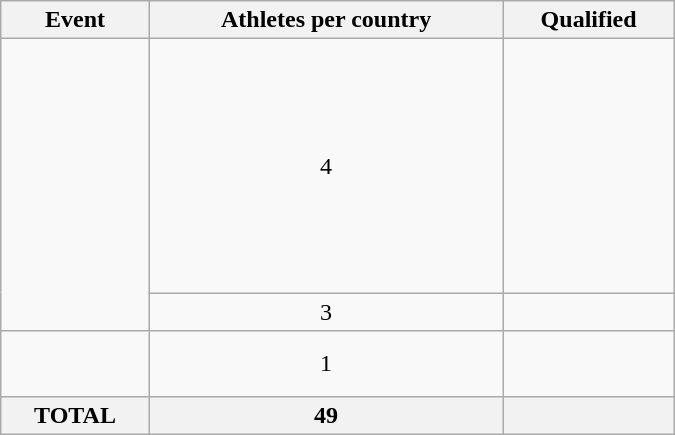<table class=wikitable width=450>
<tr>
<th>Event</th>
<th>Athletes per country</th>
<th>Qualified</th>
</tr>
<tr>
<td rowspan="2"></td>
<td align="center">4</td>
<td><br><br><br><br><br><br><br><br><br></td>
</tr>
<tr>
<td align="center">3</td>
<td><br></td>
</tr>
<tr>
<td></td>
<td align="center">1</td>
<td><br><br></td>
</tr>
<tr>
<th>TOTAL</th>
<th>49</th>
<th></th>
</tr>
</table>
